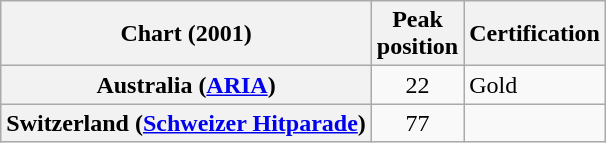<table class="wikitable sortable">
<tr>
<th align="left">Chart (2001)</th>
<th align="left">Peak<br>position</th>
<th>Certification</th>
</tr>
<tr>
<th scope="row">Australia (<a href='#'>ARIA</a>)</th>
<td style="text-align:center;">22</td>
<td>Gold</td>
</tr>
<tr>
<th scope="row">Switzerland (<a href='#'>Schweizer Hitparade</a>)</th>
<td style="text-align:center;">77</td>
<td></td>
</tr>
</table>
